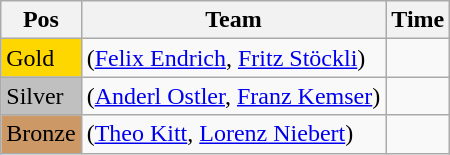<table class="wikitable">
<tr>
<th>Pos</th>
<th>Team</th>
<th>Time</th>
</tr>
<tr>
<td style="background:gold">Gold</td>
<td> (<a href='#'>Felix Endrich</a>, <a href='#'>Fritz Stöckli</a>)</td>
<td></td>
</tr>
<tr>
<td style="background:silver">Silver</td>
<td> (<a href='#'>Anderl Ostler</a>, <a href='#'>Franz Kemser</a>)</td>
<td></td>
</tr>
<tr>
<td style="background:#cc9966">Bronze</td>
<td> (<a href='#'>Theo Kitt</a>, <a href='#'>Lorenz Niebert</a>)</td>
<td></td>
</tr>
</table>
